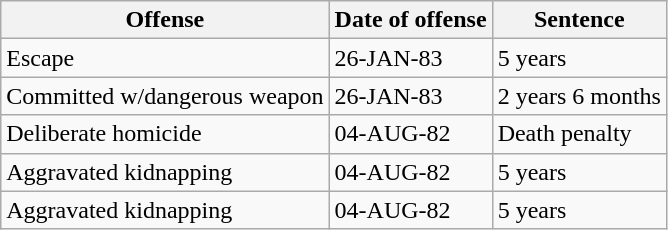<table class="wikitable">
<tr>
<th>Offense</th>
<th>Date of offense</th>
<th>Sentence</th>
</tr>
<tr>
<td>Escape</td>
<td>26-JAN-83</td>
<td>5 years</td>
</tr>
<tr>
<td>Committed w/dangerous weapon</td>
<td>26-JAN-83</td>
<td>2 years 6 months</td>
</tr>
<tr>
<td>Deliberate homicide</td>
<td>04-AUG-82</td>
<td>Death penalty</td>
</tr>
<tr>
<td>Aggravated kidnapping</td>
<td>04-AUG-82</td>
<td>5 years</td>
</tr>
<tr>
<td>Aggravated kidnapping</td>
<td>04-AUG-82</td>
<td>5 years</td>
</tr>
</table>
